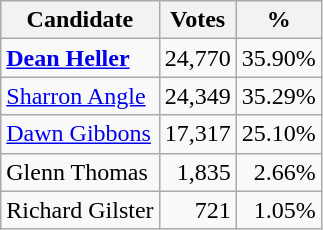<table class=wikitable>
<tr>
<th>Candidate</th>
<th>Votes</th>
<th>%</th>
</tr>
<tr>
<td><strong><a href='#'>Dean Heller</a></strong></td>
<td align=right>24,770</td>
<td align=right>35.90%</td>
</tr>
<tr>
<td><a href='#'>Sharron Angle</a></td>
<td align=right>24,349</td>
<td align=right>35.29%</td>
</tr>
<tr>
<td><a href='#'>Dawn Gibbons</a></td>
<td align=right>17,317</td>
<td align=right>25.10%</td>
</tr>
<tr>
<td>Glenn Thomas</td>
<td align=right>1,835</td>
<td align=right>2.66%</td>
</tr>
<tr>
<td>Richard Gilster</td>
<td align=right>721</td>
<td align=right>1.05%</td>
</tr>
</table>
